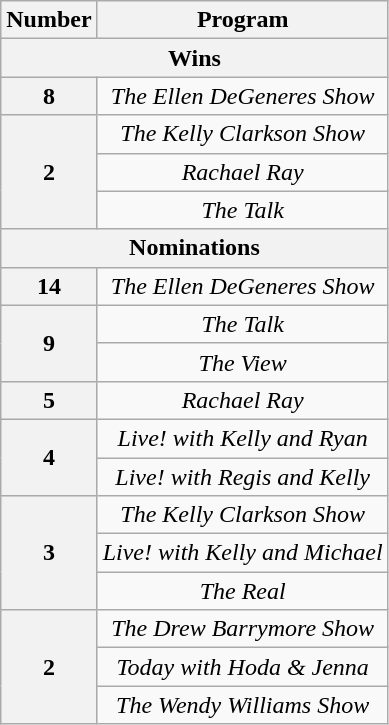<table class="wikitable" style="text-align: center;">
<tr>
<th scope="col" style="width:55px;">Number</th>
<th scope="col" style="text-align:center;">Program</th>
</tr>
<tr>
<th colspan="2">Wins</th>
</tr>
<tr>
<th scope="row" style="text-align:center">8</th>
<td><em>The Ellen DeGeneres Show</em></td>
</tr>
<tr>
<th scope="row"  rowspan=3 style="text-align:center">2</th>
<td><em>The Kelly Clarkson Show</em></td>
</tr>
<tr>
<td><em>Rachael Ray</em></td>
</tr>
<tr>
<td><em>The Talk</em></td>
</tr>
<tr>
<th colspan="2">Nominations</th>
</tr>
<tr>
<th scope="row" style="text-align:center">14</th>
<td><em>The Ellen DeGeneres Show</em></td>
</tr>
<tr>
<th scope="row"  rowspan=2 style="text-align:center">9</th>
<td><em>The Talk</em></td>
</tr>
<tr>
<td><em>The View</em></td>
</tr>
<tr>
<th scope="row" style="text-align:center">5</th>
<td><em>Rachael Ray</em></td>
</tr>
<tr>
<th scope="row" rowspan=2 style="text-align:center">4</th>
<td><em>Live! with Kelly and Ryan</em></td>
</tr>
<tr>
<td><em>Live! with Regis and Kelly</em></td>
</tr>
<tr>
<th scope="row"  rowspan=3 style="text-align:center">3</th>
<td><em>The Kelly Clarkson Show</em></td>
</tr>
<tr>
<td><em>Live! with Kelly and Michael</em></td>
</tr>
<tr>
<td><em>The Real</em></td>
</tr>
<tr>
<th scope="row"  rowspan=3 style="text-align:center">2</th>
<td><em>The Drew Barrymore Show</em></td>
</tr>
<tr>
<td><em>Today with Hoda & Jenna</em></td>
</tr>
<tr>
<td><em>The Wendy Williams Show</em></td>
</tr>
</table>
